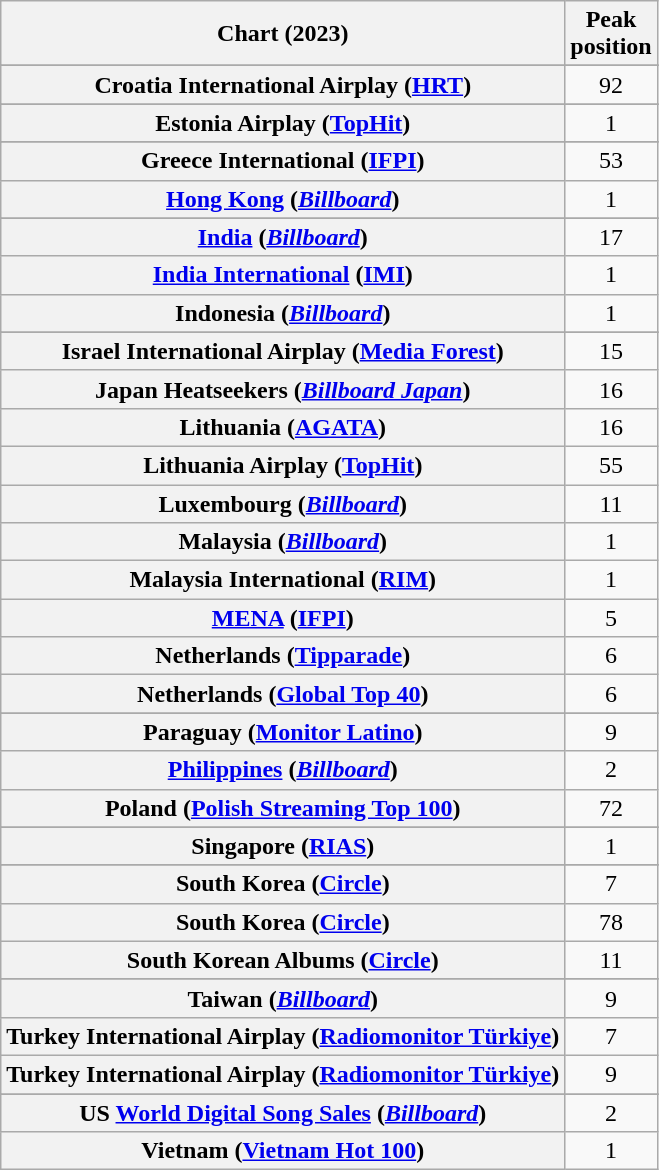<table class="wikitable plainrowheaders sortable" style="text-align:center">
<tr>
<th scope="col">Chart (2023)</th>
<th scope="col">Peak<br>position</th>
</tr>
<tr>
</tr>
<tr>
</tr>
<tr>
</tr>
<tr>
</tr>
<tr>
<th scope="row">Croatia International Airplay (<a href='#'>HRT</a>)</th>
<td>92</td>
</tr>
<tr>
</tr>
<tr>
<th scope="row">Estonia Airplay (<a href='#'>TopHit</a>)</th>
<td>1</td>
</tr>
<tr>
</tr>
<tr>
</tr>
<tr>
</tr>
<tr>
<th scope="row">Greece International (<a href='#'>IFPI</a>)</th>
<td>53</td>
</tr>
<tr>
<th scope="row"><a href='#'>Hong Kong</a> (<em><a href='#'>Billboard</a></em>)</th>
<td>1</td>
</tr>
<tr>
</tr>
<tr>
<th scope="row"><a href='#'>India</a> (<em><a href='#'>Billboard</a></em>)</th>
<td>17</td>
</tr>
<tr>
<th scope="row"><a href='#'>India International</a> (<a href='#'>IMI</a>)</th>
<td>1</td>
</tr>
<tr>
<th scope="row">Indonesia (<em><a href='#'>Billboard</a></em>)</th>
<td>1</td>
</tr>
<tr>
</tr>
<tr>
<th scope="row">Israel International Airplay (<a href='#'>Media Forest</a>)</th>
<td>15</td>
</tr>
<tr>
<th scope="row">Japan Heatseekers (<em><a href='#'>Billboard Japan</a></em>)</th>
<td>16</td>
</tr>
<tr>
<th scope="row">Lithuania (<a href='#'>AGATA</a>)</th>
<td>16</td>
</tr>
<tr>
<th scope="row">Lithuania Airplay (<a href='#'>TopHit</a>)</th>
<td>55</td>
</tr>
<tr>
<th scope="row">Luxembourg (<em><a href='#'>Billboard</a></em>)</th>
<td>11</td>
</tr>
<tr>
<th scope="row">Malaysia (<em><a href='#'>Billboard</a></em>)</th>
<td>1</td>
</tr>
<tr>
<th scope="row">Malaysia International (<a href='#'>RIM</a>)</th>
<td>1</td>
</tr>
<tr>
<th scope="row"><a href='#'>MENA</a> (<a href='#'>IFPI</a>)</th>
<td>5</td>
</tr>
<tr>
<th scope="row">Netherlands (<a href='#'>Tipparade</a>)</th>
<td>6</td>
</tr>
<tr>
<th scope="row">Netherlands (<a href='#'>Global Top 40</a>)</th>
<td>6</td>
</tr>
<tr>
</tr>
<tr>
</tr>
<tr>
</tr>
<tr>
<th scope="row">Paraguay (<a href='#'>Monitor Latino</a>)</th>
<td>9</td>
</tr>
<tr>
<th scope="row"><a href='#'>Philippines</a> (<em><a href='#'>Billboard</a></em>)</th>
<td>2</td>
</tr>
<tr>
<th scope="row">Poland (<a href='#'>Polish Streaming Top 100</a>)</th>
<td>72</td>
</tr>
<tr>
</tr>
<tr>
<th scope="row">Singapore (<a href='#'>RIAS</a>)</th>
<td>1</td>
</tr>
<tr>
</tr>
<tr>
<th scope="row">South Korea (<a href='#'>Circle</a>)</th>
<td>7</td>
</tr>
<tr>
<th scope="row">South Korea (<a href='#'>Circle</a>)<br></th>
<td>78</td>
</tr>
<tr>
<th scope="row">South Korean Albums (<a href='#'>Circle</a>)<br></th>
<td>11</td>
</tr>
<tr>
</tr>
<tr>
</tr>
<tr>
<th scope="row">Taiwan (<em><a href='#'>Billboard</a></em>)</th>
<td>9</td>
</tr>
<tr>
<th scope="row">Turkey International Airplay (<a href='#'>Radiomonitor Türkiye</a>)</th>
<td>7</td>
</tr>
<tr>
<th scope="row">Turkey International Airplay (<a href='#'>Radiomonitor Türkiye</a>)<br></th>
<td>9</td>
</tr>
<tr>
</tr>
<tr>
</tr>
<tr>
</tr>
<tr>
</tr>
<tr>
</tr>
<tr>
</tr>
<tr>
</tr>
<tr>
<th scope="row">US <a href='#'>World Digital Song Sales</a> (<em><a href='#'>Billboard</a></em>)</th>
<td>2</td>
</tr>
<tr>
<th scope="row">Vietnam (<a href='#'>Vietnam Hot 100</a>)</th>
<td>1</td>
</tr>
</table>
